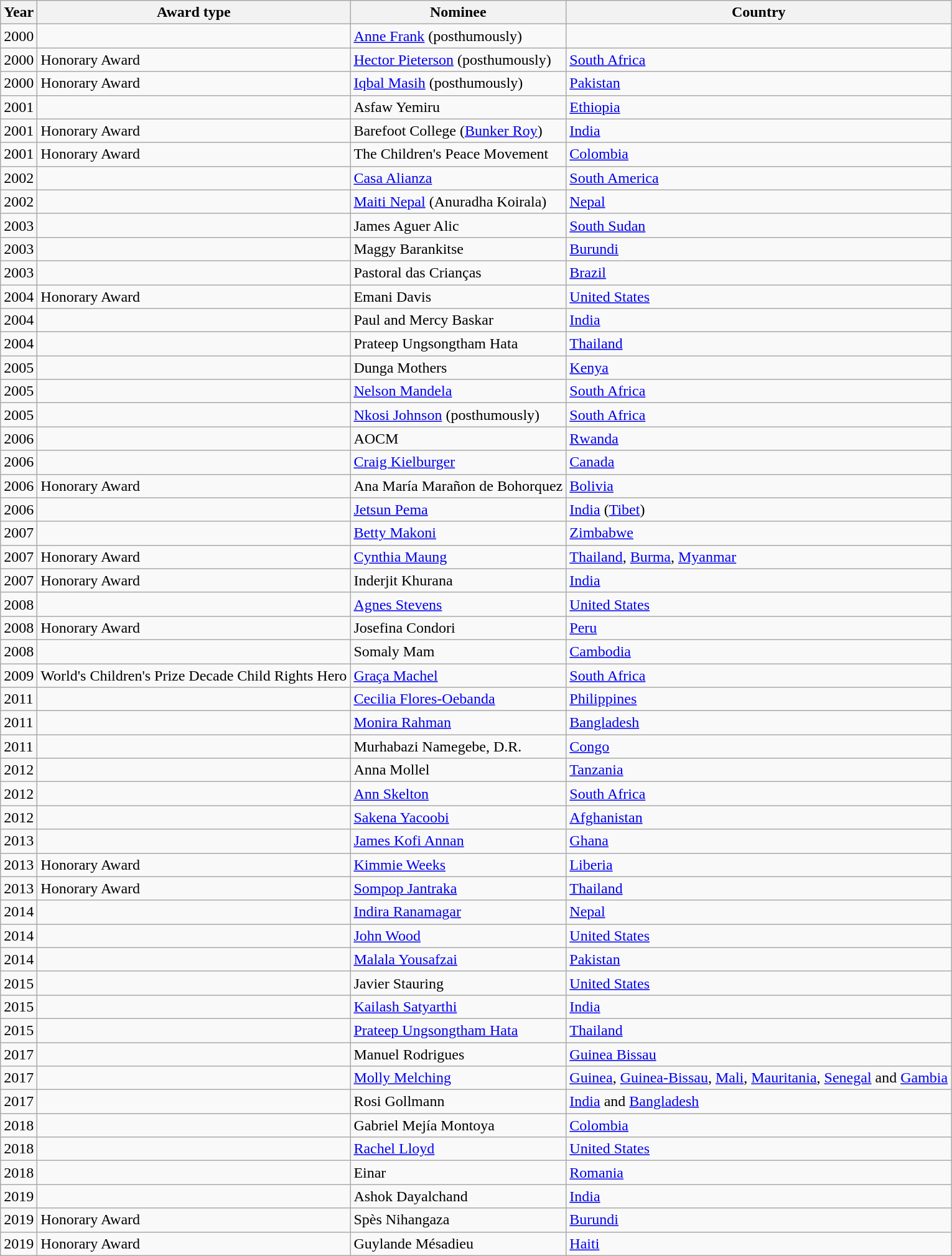<table class="sortable wikitable">
<tr>
<th>Year</th>
<th>Award type</th>
<th>Nominee</th>
<th>Country</th>
</tr>
<tr>
<td>2000</td>
<td></td>
<td><a href='#'>Anne Frank</a>  (posthumously)</td>
<td></td>
</tr>
<tr>
<td>2000</td>
<td>Honorary Award</td>
<td><a href='#'>Hector Pieterson</a> (posthumously)</td>
<td><a href='#'>South Africa</a></td>
</tr>
<tr>
<td>2000</td>
<td>Honorary Award</td>
<td><a href='#'>Iqbal Masih</a> (posthumously)</td>
<td><a href='#'>Pakistan</a></td>
</tr>
<tr>
<td>2001</td>
<td></td>
<td>Asfaw Yemiru</td>
<td><a href='#'>Ethiopia</a></td>
</tr>
<tr>
<td>2001</td>
<td>Honorary Award</td>
<td>Barefoot College (<a href='#'>Bunker Roy</a>)</td>
<td><a href='#'>India</a></td>
</tr>
<tr>
<td>2001</td>
<td>Honorary Award</td>
<td>The Children's Peace Movement</td>
<td><a href='#'>Colombia</a></td>
</tr>
<tr>
<td>2002</td>
<td></td>
<td><a href='#'>Casa Alianza</a></td>
<td><a href='#'>South America</a></td>
</tr>
<tr>
<td>2002</td>
<td></td>
<td><a href='#'>Maiti Nepal</a> (Anuradha Koirala)</td>
<td><a href='#'>Nepal</a></td>
</tr>
<tr>
<td>2003</td>
<td></td>
<td>James Aguer Alic</td>
<td><a href='#'>South Sudan</a></td>
</tr>
<tr>
<td>2003</td>
<td></td>
<td>Maggy Barankitse</td>
<td><a href='#'>Burundi</a></td>
</tr>
<tr>
<td>2003</td>
<td></td>
<td>Pastoral das Crianças</td>
<td><a href='#'>Brazil</a></td>
</tr>
<tr>
<td>2004</td>
<td>Honorary Award</td>
<td>Emani Davis</td>
<td><a href='#'>United States</a></td>
</tr>
<tr>
<td>2004</td>
<td></td>
<td>Paul and Mercy Baskar</td>
<td><a href='#'>India</a></td>
</tr>
<tr>
<td>2004</td>
<td></td>
<td>Prateep Ungsongtham Hata</td>
<td><a href='#'>Thailand</a></td>
</tr>
<tr>
<td>2005</td>
<td></td>
<td>Dunga Mothers</td>
<td><a href='#'>Kenya</a></td>
</tr>
<tr>
<td>2005</td>
<td></td>
<td><a href='#'>Nelson Mandela</a></td>
<td><a href='#'>South Africa</a></td>
</tr>
<tr>
<td>2005</td>
<td></td>
<td><a href='#'>Nkosi Johnson</a> (posthumously)</td>
<td><a href='#'>South Africa</a></td>
</tr>
<tr>
<td>2006</td>
<td></td>
<td>AOCM</td>
<td><a href='#'>Rwanda</a></td>
</tr>
<tr>
<td>2006</td>
<td></td>
<td><a href='#'>Craig Kielburger</a></td>
<td><a href='#'>Canada</a></td>
</tr>
<tr>
<td>2006</td>
<td>Honorary Award</td>
<td>Ana María Marañon de Bohorquez</td>
<td><a href='#'>Bolivia</a></td>
</tr>
<tr>
<td>2006</td>
<td></td>
<td><a href='#'>Jetsun Pema</a></td>
<td><a href='#'>India</a> (<a href='#'>Tibet</a>)</td>
</tr>
<tr>
<td>2007</td>
<td></td>
<td><a href='#'>Betty Makoni</a></td>
<td><a href='#'>Zimbabwe</a></td>
</tr>
<tr>
<td>2007</td>
<td>Honorary Award</td>
<td><a href='#'>Cynthia Maung</a></td>
<td><a href='#'>Thailand</a>, <a href='#'>Burma</a>, <a href='#'>Myanmar</a></td>
</tr>
<tr>
<td>2007</td>
<td>Honorary Award</td>
<td>Inderjit Khurana</td>
<td><a href='#'>India</a></td>
</tr>
<tr>
<td>2008</td>
<td></td>
<td><a href='#'>Agnes Stevens</a></td>
<td><a href='#'>United States</a></td>
</tr>
<tr>
<td>2008</td>
<td>Honorary Award</td>
<td>Josefina Condori</td>
<td><a href='#'>Peru</a></td>
</tr>
<tr>
<td>2008</td>
<td></td>
<td>Somaly Mam</td>
<td><a href='#'>Cambodia</a></td>
</tr>
<tr>
<td>2009</td>
<td>World's Children's Prize Decade Child Rights Hero</td>
<td><a href='#'>Graça Machel</a></td>
<td><a href='#'>South Africa</a></td>
</tr>
<tr>
<td>2011</td>
<td></td>
<td><a href='#'>Cecilia Flores-Oebanda</a></td>
<td><a href='#'>Philippines</a></td>
</tr>
<tr>
<td>2011</td>
<td></td>
<td><a href='#'>Monira Rahman</a></td>
<td><a href='#'>Bangladesh</a></td>
</tr>
<tr>
<td>2011</td>
<td></td>
<td>Murhabazi Namegebe, D.R.</td>
<td><a href='#'>Congo</a></td>
</tr>
<tr>
<td>2012</td>
<td></td>
<td>Anna Mollel</td>
<td><a href='#'>Tanzania</a></td>
</tr>
<tr>
<td>2012</td>
<td></td>
<td><a href='#'>Ann Skelton</a></td>
<td><a href='#'>South Africa</a></td>
</tr>
<tr>
<td>2012</td>
<td></td>
<td><a href='#'>Sakena Yacoobi</a></td>
<td><a href='#'>Afghanistan</a></td>
</tr>
<tr>
<td>2013</td>
<td></td>
<td><a href='#'>James Kofi Annan</a></td>
<td><a href='#'>Ghana</a></td>
</tr>
<tr>
<td>2013</td>
<td>Honorary Award</td>
<td><a href='#'>Kimmie Weeks</a></td>
<td><a href='#'>Liberia</a></td>
</tr>
<tr>
<td>2013</td>
<td>Honorary Award</td>
<td><a href='#'>Sompop Jantraka</a></td>
<td><a href='#'>Thailand</a></td>
</tr>
<tr>
<td>2014</td>
<td></td>
<td><a href='#'>Indira Ranamagar</a></td>
<td><a href='#'>Nepal</a></td>
</tr>
<tr>
<td>2014</td>
<td></td>
<td><a href='#'>John Wood</a></td>
<td><a href='#'>United States</a></td>
</tr>
<tr>
<td>2014</td>
<td></td>
<td><a href='#'>Malala Yousafzai</a></td>
<td><a href='#'>Pakistan</a></td>
</tr>
<tr>
<td>2015</td>
<td></td>
<td>Javier Stauring</td>
<td><a href='#'>United States</a></td>
</tr>
<tr>
<td>2015</td>
<td></td>
<td><a href='#'>Kailash Satyarthi</a></td>
<td><a href='#'>India</a></td>
</tr>
<tr>
<td>2015</td>
<td></td>
<td><a href='#'>Prateep Ungsongtham Hata</a></td>
<td><a href='#'>Thailand</a></td>
</tr>
<tr>
<td>2017</td>
<td></td>
<td>Manuel Rodrigues</td>
<td><a href='#'>Guinea Bissau</a></td>
</tr>
<tr>
<td>2017</td>
<td></td>
<td><a href='#'>Molly Melching</a></td>
<td><a href='#'>Guinea</a>, <a href='#'>Guinea-Bissau</a>, <a href='#'>Mali</a>, <a href='#'>Mauritania</a>, <a href='#'>Senegal</a> and <a href='#'>Gambia</a></td>
</tr>
<tr>
<td>2017</td>
<td></td>
<td>Rosi Gollmann</td>
<td><a href='#'>India</a> and <a href='#'>Bangladesh</a></td>
</tr>
<tr>
<td>2018</td>
<td></td>
<td>Gabriel Mejía Montoya</td>
<td><a href='#'>Colombia</a></td>
</tr>
<tr>
<td>2018</td>
<td></td>
<td><a href='#'>Rachel Lloyd</a></td>
<td><a href='#'>United States</a></td>
</tr>
<tr>
<td>2018</td>
<td></td>
<td>Einar</td>
<td><a href='#'>Romania</a></td>
</tr>
<tr>
<td>2019</td>
<td></td>
<td>Ashok Dayalchand</td>
<td><a href='#'>India</a></td>
</tr>
<tr>
<td>2019</td>
<td>Honorary Award</td>
<td>Spès Nihangaza</td>
<td><a href='#'>Burundi</a></td>
</tr>
<tr>
<td>2019</td>
<td>Honorary Award</td>
<td>Guylande Mésadieu</td>
<td><a href='#'>Haiti</a></td>
</tr>
</table>
